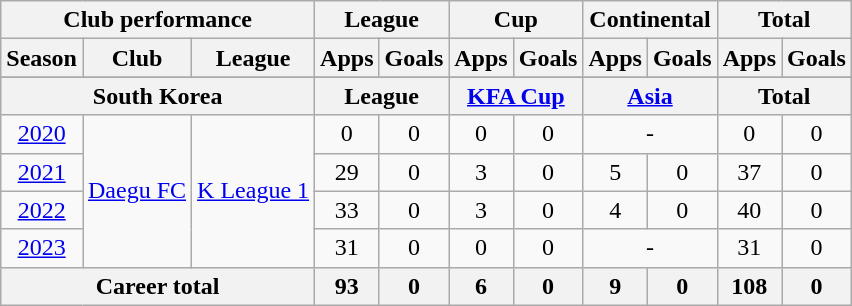<table class="wikitable" style="text-align:center">
<tr>
<th colspan=3>Club performance</th>
<th colspan=2>League</th>
<th colspan=2>Cup</th>
<th colspan=2>Continental</th>
<th colspan=2>Total</th>
</tr>
<tr>
<th>Season</th>
<th>Club</th>
<th>League</th>
<th>Apps</th>
<th>Goals</th>
<th>Apps</th>
<th>Goals</th>
<th>Apps</th>
<th>Goals</th>
<th>Apps</th>
<th>Goals</th>
</tr>
<tr>
</tr>
<tr>
<th colspan=3>South Korea</th>
<th colspan=2>League</th>
<th colspan=2><a href='#'>KFA Cup</a></th>
<th colspan=2><a href='#'>Asia</a></th>
<th colspan=2>Total</th>
</tr>
<tr>
<td><a href='#'>2020</a></td>
<td rowspan="4"><a href='#'>Daegu FC</a></td>
<td rowspan="4"><a href='#'>K League 1</a></td>
<td>0</td>
<td>0</td>
<td>0</td>
<td>0</td>
<td colspan="2">-</td>
<td>0</td>
<td>0</td>
</tr>
<tr>
<td><a href='#'>2021</a></td>
<td>29</td>
<td>0</td>
<td>3</td>
<td>0</td>
<td>5</td>
<td>0</td>
<td>37</td>
<td>0</td>
</tr>
<tr>
<td><a href='#'>2022</a></td>
<td>33</td>
<td>0</td>
<td>3</td>
<td>0</td>
<td>4</td>
<td>0</td>
<td>40</td>
<td>0</td>
</tr>
<tr>
<td><a href='#'>2023</a></td>
<td>31</td>
<td>0</td>
<td>0</td>
<td>0</td>
<td colspan="2">-</td>
<td>31</td>
<td>0</td>
</tr>
<tr>
<th colspan=3>Career total</th>
<th>93</th>
<th>0</th>
<th>6</th>
<th>0</th>
<th>9</th>
<th>0</th>
<th>108</th>
<th>0</th>
</tr>
</table>
